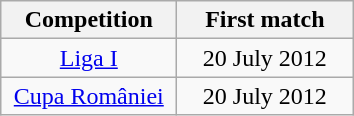<table class="wikitable">
<tr>
<th style="width:110px;">Competition</th>
<th style="width:110px;">First match</th>
</tr>
<tr align=center>
<td><a href='#'>Liga I</a></td>
<td>20 July 2012</td>
</tr>
<tr align=center>
<td><a href='#'>Cupa României</a></td>
<td>20 July 2012</td>
</tr>
</table>
